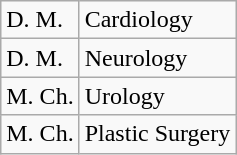<table class="wikitable">
<tr>
<td>D. M.</td>
<td>Cardiology</td>
</tr>
<tr>
<td>D. M.</td>
<td>Neurology</td>
</tr>
<tr>
<td>M. Ch.</td>
<td>Urology</td>
</tr>
<tr>
<td>M. Ch.</td>
<td>Plastic Surgery</td>
</tr>
</table>
